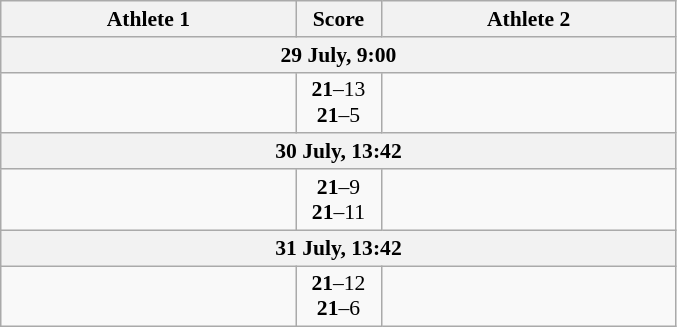<table class="wikitable" style="text-align: center; font-size:90% ">
<tr>
<th align="right" width="190">Athlete 1</th>
<th width="50">Score</th>
<th align="left" width="190">Athlete 2</th>
</tr>
<tr>
<th colspan=3>29 July, 9:00</th>
</tr>
<tr>
<td align=right><strong></strong></td>
<td align=center><strong>21</strong>–13<br><strong>21</strong>–5</td>
<td align=left></td>
</tr>
<tr>
<th colspan=3>30 July, 13:42</th>
</tr>
<tr>
<td align=right><strong></strong></td>
<td align=center><strong>21</strong>–9<br><strong>21</strong>–11</td>
<td align=left></td>
</tr>
<tr>
<th colspan=3>31 July, 13:42</th>
</tr>
<tr>
<td align=right><strong></strong></td>
<td align=center><strong>21</strong>–12<br><strong>21</strong>–6</td>
<td align=left></td>
</tr>
</table>
